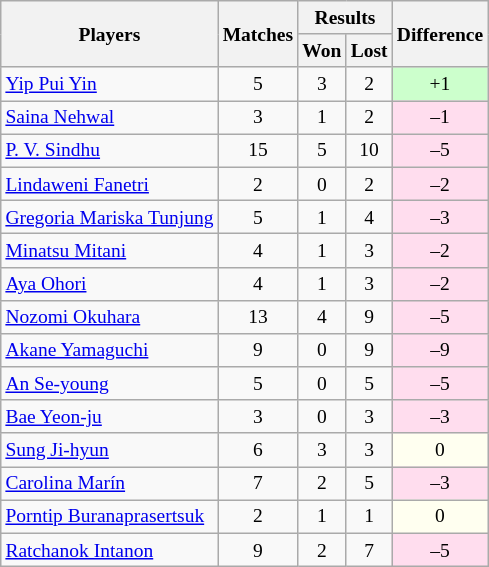<table class=wikitable style="text-align:center; font-size:small">
<tr>
<th rowspan="2">Players</th>
<th rowspan="2">Matches</th>
<th colspan="2">Results</th>
<th rowspan="2">Difference</th>
</tr>
<tr>
<th>Won</th>
<th>Lost</th>
</tr>
<tr>
<td align="left"> <a href='#'>Yip Pui Yin</a></td>
<td>5</td>
<td>3</td>
<td>2</td>
<td bgcolor="#ccffcc">+1</td>
</tr>
<tr>
<td align="left"> <a href='#'>Saina Nehwal</a></td>
<td>3</td>
<td>1</td>
<td>2</td>
<td bgcolor="#ffddee">–1</td>
</tr>
<tr>
<td align="left"> <a href='#'>P. V. Sindhu</a></td>
<td>15</td>
<td>5</td>
<td>10</td>
<td bgcolor="#ffddee">–5</td>
</tr>
<tr>
<td align="left"> <a href='#'>Lindaweni Fanetri</a></td>
<td>2</td>
<td>0</td>
<td>2</td>
<td bgcolor="#ffddee">–2</td>
</tr>
<tr>
<td align="left"> <a href='#'>Gregoria Mariska Tunjung</a></td>
<td>5</td>
<td>1</td>
<td>4</td>
<td bgcolor="#ffddee">–3</td>
</tr>
<tr>
<td align="left"> <a href='#'>Minatsu Mitani</a></td>
<td>4</td>
<td>1</td>
<td>3</td>
<td bgcolor="#ffddee">–2</td>
</tr>
<tr>
<td align="left"> <a href='#'>Aya Ohori</a></td>
<td>4</td>
<td>1</td>
<td>3</td>
<td bgcolor="#ffddee">–2</td>
</tr>
<tr>
<td align="left"> <a href='#'>Nozomi Okuhara</a></td>
<td>13</td>
<td>4</td>
<td>9</td>
<td bgcolor="#ffddee">–5</td>
</tr>
<tr>
<td align="left"> <a href='#'>Akane Yamaguchi</a></td>
<td>9</td>
<td>0</td>
<td>9</td>
<td bgcolor="#ffddee">–9</td>
</tr>
<tr>
<td align="left"> <a href='#'>An Se-young</a></td>
<td>5</td>
<td>0</td>
<td>5</td>
<td bgcolor="#ffddee">–5</td>
</tr>
<tr>
<td align="left"> <a href='#'>Bae Yeon-ju</a></td>
<td>3</td>
<td>0</td>
<td>3</td>
<td bgcolor="#ffddee">–3</td>
</tr>
<tr>
<td align="left"> <a href='#'>Sung Ji-hyun</a></td>
<td>6</td>
<td>3</td>
<td>3</td>
<td bgcolor="#fffff0">0</td>
</tr>
<tr>
<td align="left"> <a href='#'>Carolina Marín</a></td>
<td>7</td>
<td>2</td>
<td>5</td>
<td bgcolor="#ffddee">–3</td>
</tr>
<tr>
<td align="left"> <a href='#'>Porntip Buranaprasertsuk</a></td>
<td>2</td>
<td>1</td>
<td>1</td>
<td bgcolor="#fffff0">0</td>
</tr>
<tr>
<td align="left"> <a href='#'>Ratchanok Intanon</a></td>
<td>9</td>
<td>2</td>
<td>7</td>
<td bgcolor="#ffddee">–5</td>
</tr>
</table>
